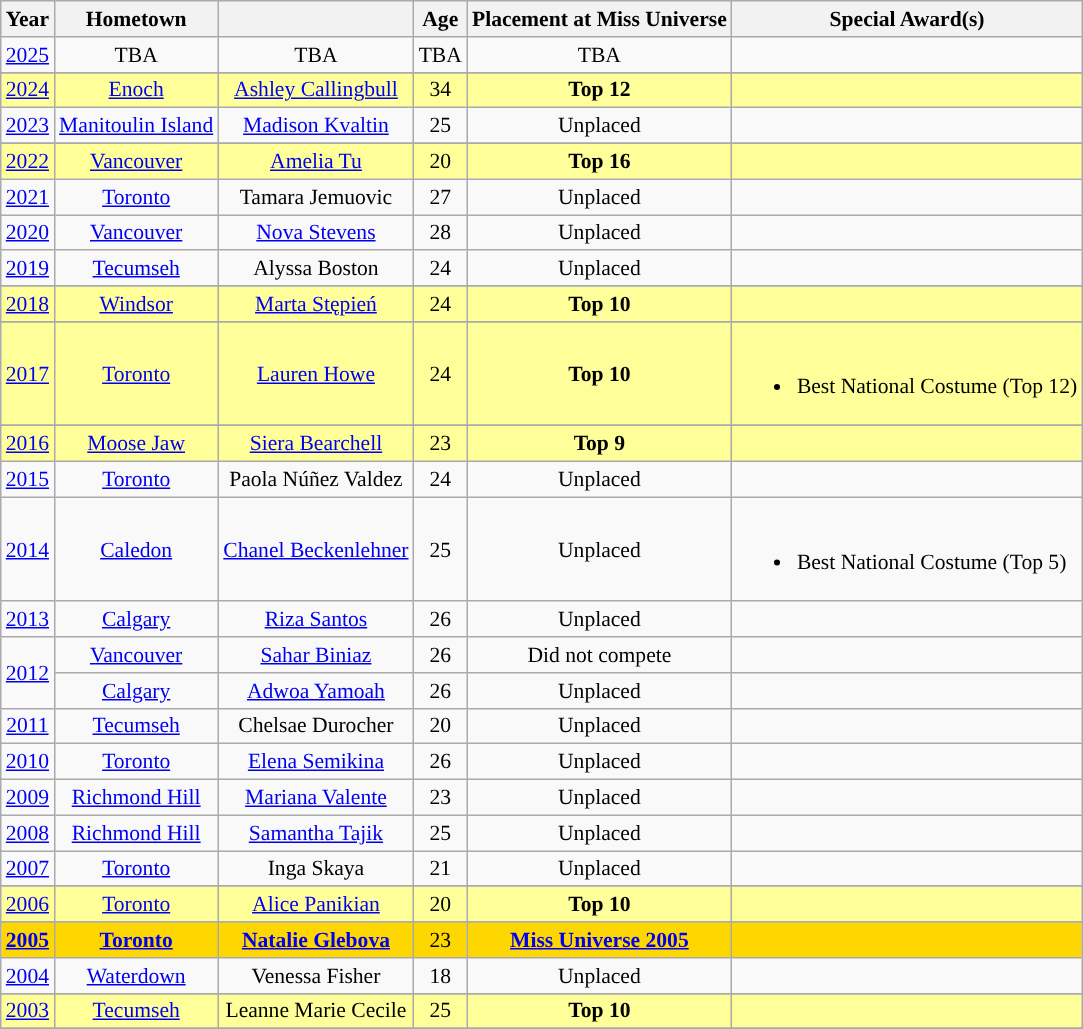<table class="wikitable" style="font-size: 90%; text-align:center;">
<tr>
<th>Year</th>
<th>Hometown</th>
<th></th>
<th>Age</th>
<th>Placement at Miss Universe</th>
<th>Special Award(s)</th>
</tr>
<tr>
<td><a href='#'>2025</a></td>
<td>TBA</td>
<td>TBA</td>
<td>TBA</td>
<td>TBA</td>
<td></td>
</tr>
<tr>
</tr>
<tr style="background-color:#FFFF99; ">
<td><a href='#'>2024</a></td>
<td><a href='#'>Enoch</a></td>
<td><a href='#'>Ashley Callingbull</a></td>
<td>34</td>
<td><strong>Top 12</strong></td>
<td></td>
</tr>
<tr>
<td><a href='#'>2023</a></td>
<td><a href='#'>Manitoulin Island</a></td>
<td><a href='#'>Madison Kvaltin</a></td>
<td>25</td>
<td>Unplaced</td>
<td></td>
</tr>
<tr>
</tr>
<tr style="background-color:#FFFF99">
<td><a href='#'>2022</a></td>
<td><a href='#'>Vancouver</a></td>
<td><a href='#'>Amelia Tu</a></td>
<td>20</td>
<td><strong>Top 16</strong></td>
<td></td>
</tr>
<tr>
<td><a href='#'>2021</a></td>
<td><a href='#'>Toronto</a></td>
<td>Tamara Jemuovic</td>
<td>27</td>
<td>Unplaced</td>
<td></td>
</tr>
<tr>
<td><a href='#'>2020</a></td>
<td><a href='#'>Vancouver</a></td>
<td><a href='#'>Nova Stevens</a></td>
<td>28</td>
<td>Unplaced</td>
<td></td>
</tr>
<tr>
<td><a href='#'>2019</a></td>
<td><a href='#'>Tecumseh</a></td>
<td>Alyssa Boston</td>
<td>24</td>
<td>Unplaced</td>
<td></td>
</tr>
<tr>
</tr>
<tr style="background-color:#FFFF99;">
<td><a href='#'>2018</a></td>
<td><a href='#'>Windsor</a></td>
<td><a href='#'>Marta Stępień</a></td>
<td>24</td>
<td><strong>Top 10</strong></td>
<td></td>
</tr>
<tr>
</tr>
<tr style="background-color:#FFFF99;">
<td><a href='#'>2017</a></td>
<td><a href='#'>Toronto</a></td>
<td><a href='#'>Lauren Howe</a></td>
<td>24</td>
<td><strong>Top 10</strong></td>
<td align="left"><br><ul><li>Best National Costume (Top 12)</li></ul></td>
</tr>
<tr>
</tr>
<tr style="background-color:#FFFF99;">
<td><a href='#'>2016</a></td>
<td><a href='#'>Moose Jaw</a></td>
<td><a href='#'>Siera Bearchell</a></td>
<td>23</td>
<td><strong>Top 9</strong></td>
<td></td>
</tr>
<tr>
<td><a href='#'>2015</a></td>
<td><a href='#'>Toronto</a></td>
<td>Paola Núñez Valdez</td>
<td>24</td>
<td>Unplaced</td>
<td></td>
</tr>
<tr>
<td><a href='#'>2014</a></td>
<td><a href='#'>Caledon</a></td>
<td><a href='#'>Chanel Beckenlehner</a></td>
<td>25</td>
<td>Unplaced</td>
<td align="left"><br><ul><li>Best National Costume (Top 5)</li></ul></td>
</tr>
<tr>
<td><a href='#'>2013</a></td>
<td><a href='#'>Calgary</a></td>
<td><a href='#'>Riza Santos</a></td>
<td>26</td>
<td>Unplaced</td>
<td></td>
</tr>
<tr>
<td rowspan=2><a href='#'>2012</a></td>
<td><a href='#'>Vancouver</a></td>
<td><a href='#'>Sahar Biniaz</a></td>
<td>26</td>
<td>Did not compete</td>
<td></td>
</tr>
<tr>
<td><a href='#'>Calgary</a></td>
<td><a href='#'>Adwoa Yamoah</a></td>
<td>26</td>
<td>Unplaced</td>
<td></td>
</tr>
<tr>
<td><a href='#'>2011</a></td>
<td><a href='#'>Tecumseh</a></td>
<td>Chelsae Durocher</td>
<td>20</td>
<td>Unplaced</td>
<td></td>
</tr>
<tr>
<td><a href='#'>2010</a></td>
<td><a href='#'>Toronto</a></td>
<td><a href='#'>Elena Semikina</a></td>
<td>26</td>
<td>Unplaced</td>
<td></td>
</tr>
<tr>
<td><a href='#'>2009</a></td>
<td><a href='#'>Richmond Hill</a></td>
<td><a href='#'>Mariana Valente</a></td>
<td>23</td>
<td>Unplaced</td>
<td></td>
</tr>
<tr>
<td><a href='#'>2008</a></td>
<td><a href='#'>Richmond Hill</a></td>
<td><a href='#'>Samantha Tajik</a></td>
<td>25</td>
<td>Unplaced</td>
<td></td>
</tr>
<tr>
<td><a href='#'>2007</a></td>
<td><a href='#'>Toronto</a></td>
<td>Inga Skaya</td>
<td>21</td>
<td>Unplaced</td>
<td></td>
</tr>
<tr>
</tr>
<tr style="background-color:#FFFF99;">
<td><a href='#'>2006</a></td>
<td><a href='#'>Toronto</a></td>
<td><a href='#'>Alice Panikian</a></td>
<td>20</td>
<td><strong>Top 10</strong></td>
<td></td>
</tr>
<tr>
</tr>
<tr style="background-color:gold;">
<td><strong><a href='#'>2005</a></strong></td>
<td><strong><a href='#'>Toronto</a></strong></td>
<td><strong><a href='#'>Natalie Glebova</a></strong></td>
<td>23</td>
<td><strong><a href='#'>Miss Universe 2005</a></strong></td>
<td></td>
</tr>
<tr>
<td><a href='#'>2004</a></td>
<td><a href='#'>Waterdown</a></td>
<td>Venessa Fisher</td>
<td>18</td>
<td>Unplaced</td>
<td></td>
</tr>
<tr>
</tr>
<tr style="background-color:#FFFF99;">
<td><a href='#'>2003</a></td>
<td><a href='#'>Tecumseh</a></td>
<td>Leanne Marie Cecile</td>
<td>25</td>
<td><strong>Top 10</strong></td>
<td></td>
</tr>
<tr>
</tr>
</table>
